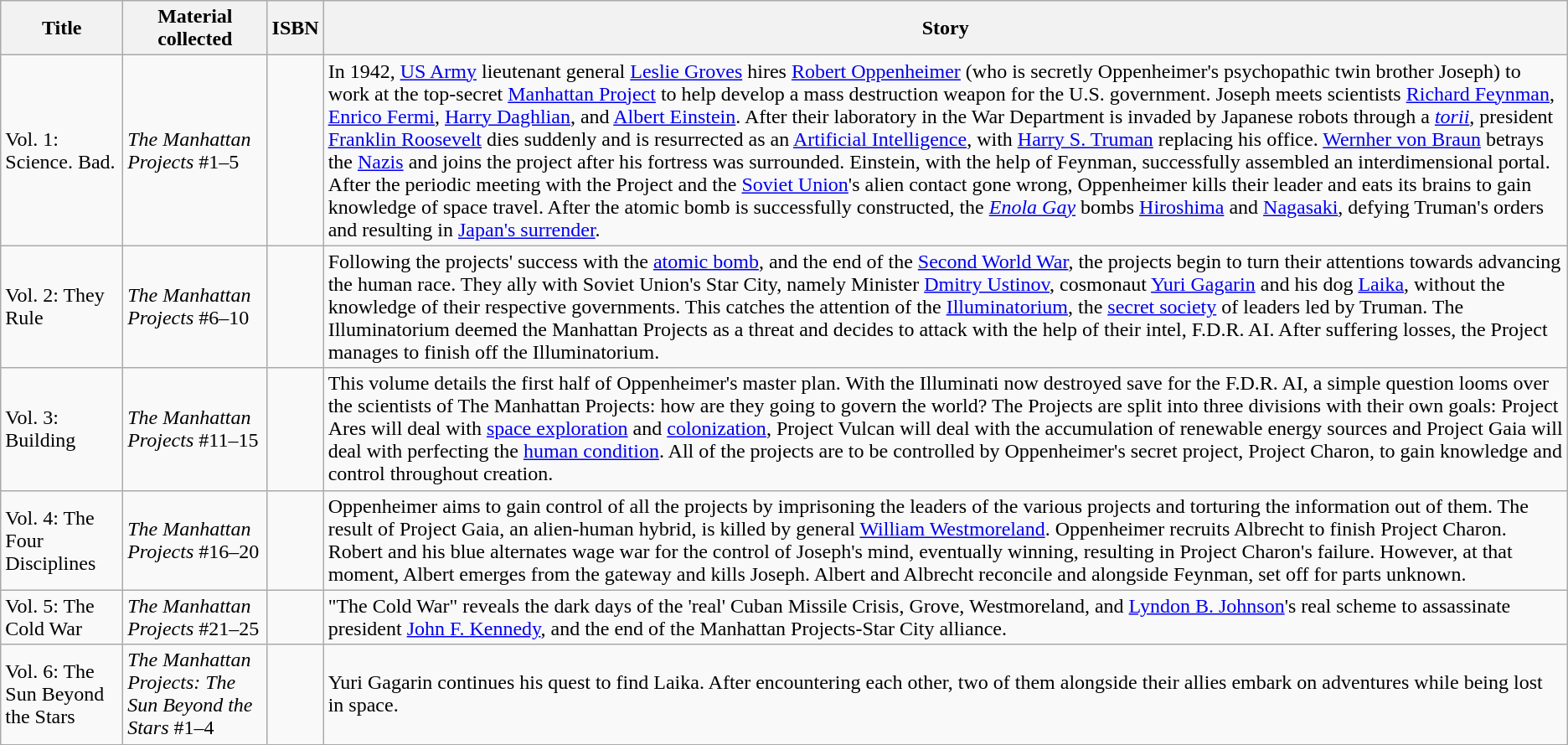<table class="wikitable">
<tr>
<th>Title</th>
<th>Material collected</th>
<th>ISBN</th>
<th>Story</th>
</tr>
<tr>
<td>Vol. 1: Science. Bad.</td>
<td><em>The Manhattan Projects</em> #1–5</td>
<td></td>
<td>In 1942, <a href='#'>US Army</a> lieutenant general <a href='#'>Leslie Groves</a> hires <a href='#'>Robert Oppenheimer</a> (who is secretly Oppenheimer's psychopathic twin brother Joseph) to work at the top-secret <a href='#'>Manhattan Project</a> to help develop a mass destruction weapon for the U.S. government. Joseph meets scientists <a href='#'>Richard Feynman</a>, <a href='#'>Enrico Fermi</a>, <a href='#'>Harry Daghlian</a>, and <a href='#'>Albert Einstein</a>. After their laboratory in the War Department is invaded by Japanese robots through a <em><a href='#'>torii</a></em>, president <a href='#'>Franklin Roosevelt</a> dies suddenly and is resurrected as an <a href='#'>Artificial Intelligence</a>, with <a href='#'>Harry S. Truman</a> replacing his office. <a href='#'>Wernher von Braun</a> betrays the <a href='#'>Nazis</a> and joins the project after his fortress was surrounded. Einstein, with the help of Feynman, successfully assembled an interdimensional portal. After the periodic meeting with the Project and the <a href='#'>Soviet Union</a>'s alien contact gone wrong, Oppenheimer kills their leader and eats its brains to gain knowledge of space travel. After the atomic bomb is successfully constructed, the <em><a href='#'>Enola Gay</a></em> bombs <a href='#'>Hiroshima</a> and <a href='#'>Nagasaki</a>, defying Truman's orders and resulting in <a href='#'>Japan's surrender</a>.</td>
</tr>
<tr>
<td>Vol. 2: They Rule</td>
<td><em> The Manhattan Projects</em> #6–10</td>
<td></td>
<td>Following the projects' success with the <a href='#'>atomic bomb</a>, and the end of the <a href='#'>Second World War</a>, the projects begin to turn their attentions towards advancing the human race. They ally with Soviet Union's Star City, namely Minister <a href='#'>Dmitry Ustinov</a>, cosmonaut <a href='#'>Yuri Gagarin</a> and his dog <a href='#'>Laika</a>, without the knowledge of their respective governments. This catches the attention of the <a href='#'>Illuminatorium</a>, the <a href='#'>secret society</a> of leaders led by Truman. The Illuminatorium deemed the Manhattan Projects as a threat and decides to attack with the help of their intel, F.D.R. AI. After suffering losses, the Project manages to finish off the Illuminatorium.</td>
</tr>
<tr>
<td>Vol. 3: Building</td>
<td><em>The Manhattan Projects</em> #11–15</td>
<td></td>
<td>This volume details the first half of Oppenheimer's master plan. With the Illuminati now destroyed save for the F.D.R. AI, a simple question looms over the scientists of The Manhattan Projects: how are they going to govern the world? The Projects are split into three divisions with their own goals: Project Ares will deal with <a href='#'>space exploration</a> and <a href='#'>colonization</a>, Project Vulcan will deal with the accumulation of renewable energy sources and Project Gaia will deal with perfecting the <a href='#'>human condition</a>. All of the projects are to be controlled by Oppenheimer's secret project, Project Charon, to gain knowledge and control throughout creation.</td>
</tr>
<tr>
<td>Vol. 4: The Four Disciplines</td>
<td><em>The Manhattan Projects</em> #16–20</td>
<td></td>
<td>Oppenheimer aims to gain control of all the projects by imprisoning the leaders of the various projects and torturing the information out of them. The result of Project Gaia, an alien-human hybrid, is killed by general <a href='#'>William Westmoreland</a>. Oppenheimer recruits Albrecht to finish Project Charon. Robert and his blue alternates wage war for the control of Joseph's mind, eventually winning, resulting in Project Charon's failure. However, at that moment, Albert emerges from the gateway and kills Joseph.  Albert and Albrecht reconcile and alongside Feynman, set off for parts unknown.</td>
</tr>
<tr>
<td>Vol. 5: The Cold War</td>
<td><em>The Manhattan Projects</em> #21–25</td>
<td></td>
<td>"The Cold War" reveals the dark days of the 'real' Cuban Missile Crisis, Grove, Westmoreland, and <a href='#'>Lyndon B. Johnson</a>'s real scheme to assassinate president <a href='#'>John F. Kennedy</a>, and the end of the Manhattan Projects-Star City alliance.</td>
</tr>
<tr>
<td>Vol. 6: The Sun Beyond the Stars</td>
<td><em>The Manhattan Projects: The Sun Beyond the Stars</em> #1–4</td>
<td></td>
<td>Yuri Gagarin continues his quest to find Laika. After encountering each other, two of them alongside their allies embark on adventures while being lost in space.</td>
</tr>
</table>
